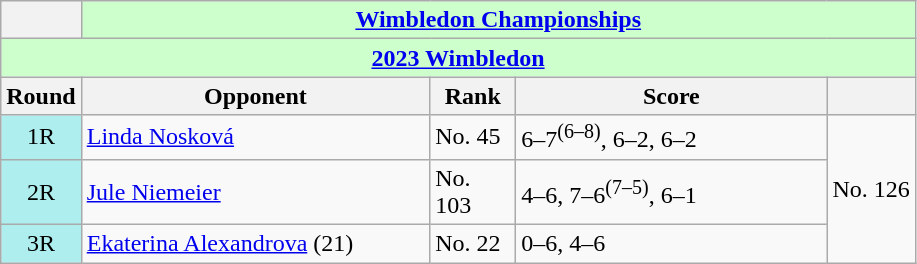<table class="wikitable collapsible collapsed">
<tr>
<th></th>
<th colspan=4 style="background:#cfc;"><a href='#'>Wimbledon Championships</a></th>
</tr>
<tr>
<th colspan=5 style="background:#cfc;"><a href='#'>2023 Wimbledon</a></th>
</tr>
<tr>
<th>Round</th>
<th width=225>Opponent</th>
<th width=50>Rank</th>
<th width=200>Score</th>
<th></th>
</tr>
<tr>
<td style="text-align:center; background:#afeeee;">1R</td>
<td> <a href='#'>Linda Nosková</a></td>
<td>No. 45</td>
<td>6–7<sup>(6–8)</sup>, 6–2, 6–2</td>
<td rowspan=3>No. 126</td>
</tr>
<tr>
<td style="text-align:center; background:#afeeee;">2R</td>
<td> <a href='#'>Jule Niemeier</a></td>
<td>No. 103</td>
<td>4–6, 7–6<sup>(7–5)</sup>, 6–1</td>
</tr>
<tr>
<td style="text-align:center; background:#afeeee;">3R</td>
<td> <a href='#'>Ekaterina Alexandrova</a> (21)</td>
<td>No. 22</td>
<td>0–6, 4–6</td>
</tr>
</table>
